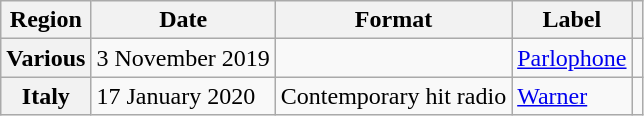<table class="wikitable plainrowheaders">
<tr>
<th scope="col">Region</th>
<th scope="col">Date</th>
<th scope="col">Format</th>
<th scope="col">Label</th>
<th scope="col"></th>
</tr>
<tr>
<th scope="row">Various</th>
<td>3 November 2019</td>
<td></td>
<td><a href='#'>Parlophone</a></td>
<td></td>
</tr>
<tr>
<th scope="row">Italy</th>
<td>17 January 2020</td>
<td>Contemporary hit radio</td>
<td><a href='#'>Warner</a></td>
<td></td>
</tr>
</table>
